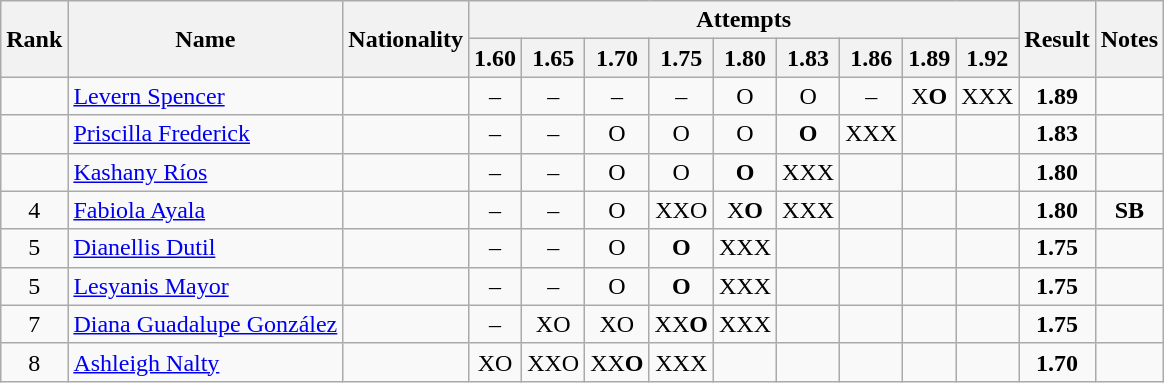<table class="wikitable sortable" style="text-align:center">
<tr>
<th rowspan=2>Rank</th>
<th rowspan=2>Name</th>
<th rowspan=2>Nationality</th>
<th colspan=9>Attempts</th>
<th rowspan=2>Result</th>
<th rowspan=2>Notes</th>
</tr>
<tr>
<th>1.60</th>
<th>1.65</th>
<th>1.70</th>
<th>1.75</th>
<th>1.80</th>
<th>1.83</th>
<th>1.86</th>
<th>1.89</th>
<th>1.92</th>
</tr>
<tr>
<td></td>
<td align=left><a href='#'>Levern Spencer</a></td>
<td align=left></td>
<td>–</td>
<td>–</td>
<td>–</td>
<td>–</td>
<td>O</td>
<td>O</td>
<td>–</td>
<td>X<strong>O</strong></td>
<td>XXX</td>
<td><strong>1.89</strong></td>
<td></td>
</tr>
<tr>
<td></td>
<td align=left><a href='#'>Priscilla Frederick</a></td>
<td align=left></td>
<td>–</td>
<td>–</td>
<td>O</td>
<td>O</td>
<td>O</td>
<td><strong>O</strong></td>
<td>XXX</td>
<td></td>
<td></td>
<td><strong>1.83</strong></td>
<td></td>
</tr>
<tr>
<td></td>
<td align=left><a href='#'>Kashany Ríos</a></td>
<td align=left></td>
<td>–</td>
<td>–</td>
<td>O</td>
<td>O</td>
<td><strong>O</strong></td>
<td>XXX</td>
<td></td>
<td></td>
<td></td>
<td><strong>1.80</strong></td>
<td></td>
</tr>
<tr>
<td>4</td>
<td align=left><a href='#'>Fabiola Ayala</a></td>
<td align=left></td>
<td>–</td>
<td>–</td>
<td>O</td>
<td>XXO</td>
<td>X<strong>O</strong></td>
<td>XXX</td>
<td></td>
<td></td>
<td></td>
<td><strong>1.80</strong></td>
<td><strong>SB</strong></td>
</tr>
<tr>
<td>5</td>
<td align=left><a href='#'>Dianellis Dutil</a></td>
<td align=left></td>
<td>–</td>
<td>–</td>
<td>O</td>
<td><strong>O</strong></td>
<td>XXX</td>
<td></td>
<td></td>
<td></td>
<td></td>
<td><strong>1.75</strong></td>
<td></td>
</tr>
<tr>
<td>5</td>
<td align=left><a href='#'>Lesyanis Mayor</a></td>
<td align=left></td>
<td>–</td>
<td>–</td>
<td>O</td>
<td><strong>O</strong></td>
<td>XXX</td>
<td></td>
<td></td>
<td></td>
<td></td>
<td><strong>1.75</strong></td>
<td></td>
</tr>
<tr>
<td>7</td>
<td align=left><a href='#'>Diana Guadalupe González</a></td>
<td align=left></td>
<td>–</td>
<td>XO</td>
<td>XO</td>
<td>XX<strong>O</strong></td>
<td>XXX</td>
<td></td>
<td></td>
<td></td>
<td></td>
<td><strong>1.75</strong></td>
<td></td>
</tr>
<tr>
<td>8</td>
<td align=left><a href='#'>Ashleigh Nalty</a></td>
<td align=left></td>
<td>XO</td>
<td>XXO</td>
<td>XX<strong>O</strong></td>
<td>XXX</td>
<td></td>
<td></td>
<td></td>
<td></td>
<td></td>
<td><strong>1.70</strong></td>
<td></td>
</tr>
</table>
